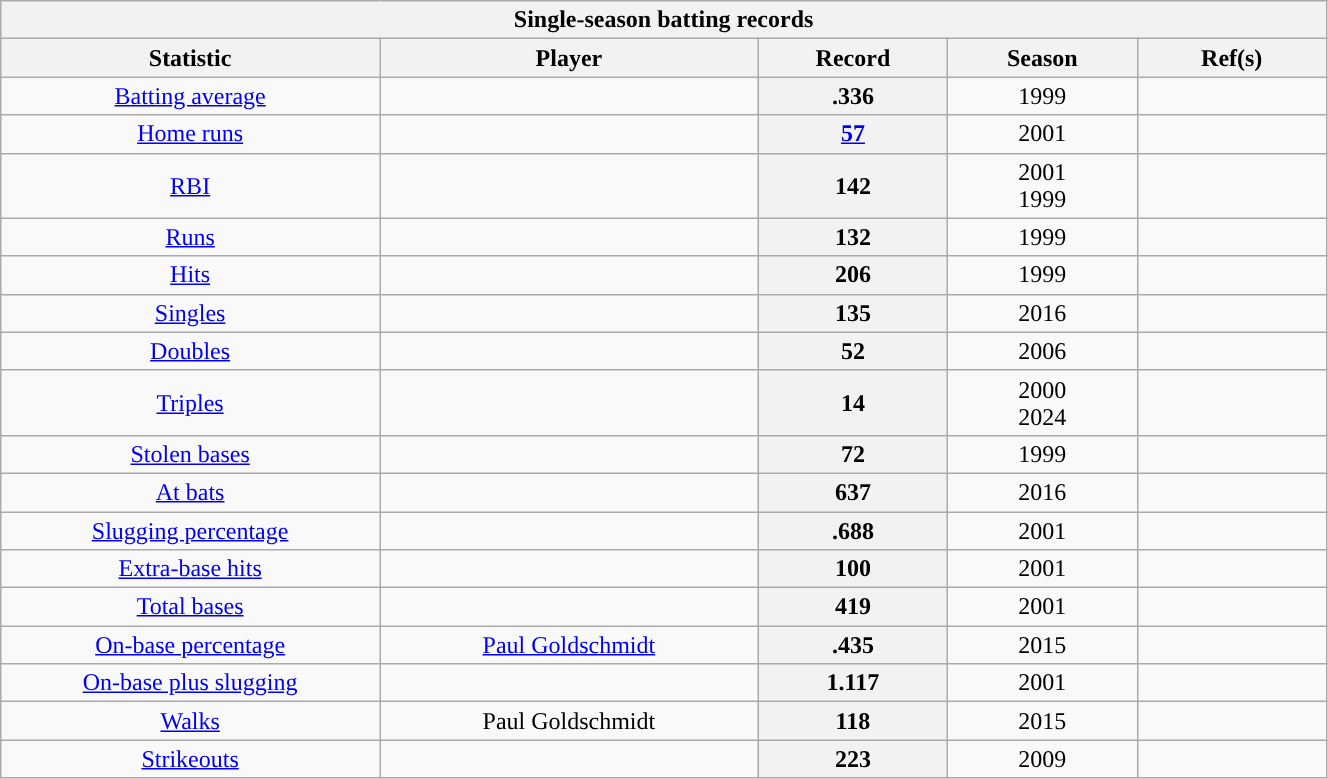<table class="wikitable" style="text-align:center" width="70%">
<tr>
<th colspan=5>Single-season batting records</th>
</tr>
<tr>
<th scope="col" width=20%>Statistic</th>
<th scope="col" width=20%>Player</th>
<th scope="col" width=10% class="unsortable">Record</th>
<th scope="col" width=10%>Season</th>
<th scope="col" width=10% class="unsortable">Ref(s)</th>
</tr>
<tr>
<td><a href='#'>Batting average</a></td>
<td></td>
<th scope="row">.336</th>
<td>1999</td>
<td></td>
</tr>
<tr>
<td><a href='#'>Home runs</a></td>
<td></td>
<th scope="row"><a href='#'>57</a></th>
<td>2001</td>
<td></td>
</tr>
<tr>
<td><a href='#'>RBI</a></td>
<td></td>
<th scope="row">142</th>
<td>2001<br>1999</td>
<td></td>
</tr>
<tr>
<td><a href='#'>Runs</a></td>
<td></td>
<th scope="row">132</th>
<td>1999</td>
<td></td>
</tr>
<tr>
<td><a href='#'>Hits</a></td>
<td></td>
<th scope="row">206</th>
<td>1999</td>
<td></td>
</tr>
<tr>
<td><a href='#'>Singles</a></td>
<td></td>
<th scope="row">135</th>
<td>2016</td>
<td></td>
</tr>
<tr>
<td><a href='#'>Doubles</a></td>
<td></td>
<th scope="row">52</th>
<td>2006</td>
<td></td>
</tr>
<tr>
<td><a href='#'>Triples</a></td>
<td></td>
<th scope="row">14</th>
<td>2000<br>2024</td>
<td></td>
</tr>
<tr>
<td><a href='#'>Stolen bases</a></td>
<td></td>
<th scope="row">72</th>
<td>1999</td>
<td></td>
</tr>
<tr>
<td><a href='#'>At bats</a></td>
<td></td>
<th scope="row">637</th>
<td>2016</td>
<td></td>
</tr>
<tr>
<td><a href='#'>Slugging percentage</a></td>
<td></td>
<th scope="row">.688</th>
<td>2001</td>
<td></td>
</tr>
<tr>
<td><a href='#'>Extra-base hits</a></td>
<td></td>
<th scope="row">100</th>
<td>2001</td>
<td></td>
</tr>
<tr>
<td><a href='#'>Total bases</a></td>
<td></td>
<th scope="row">419</th>
<td>2001</td>
<td></td>
</tr>
<tr>
<td><a href='#'>On-base percentage</a></td>
<td><a href='#'>Paul Goldschmidt</a></td>
<th scope="row">.435</th>
<td>2015</td>
<td></td>
</tr>
<tr>
<td><a href='#'>On-base plus slugging</a></td>
<td></td>
<th scope="row">1.117</th>
<td>2001</td>
<td></td>
</tr>
<tr>
<td><a href='#'>Walks</a></td>
<td>Paul Goldschmidt</td>
<th scope="row">118</th>
<td>2015</td>
<td></td>
</tr>
<tr>
<td><a href='#'>Strikeouts</a></td>
<td></td>
<th scope="row">223</th>
<td>2009</td>
<td></td>
</tr>
</table>
